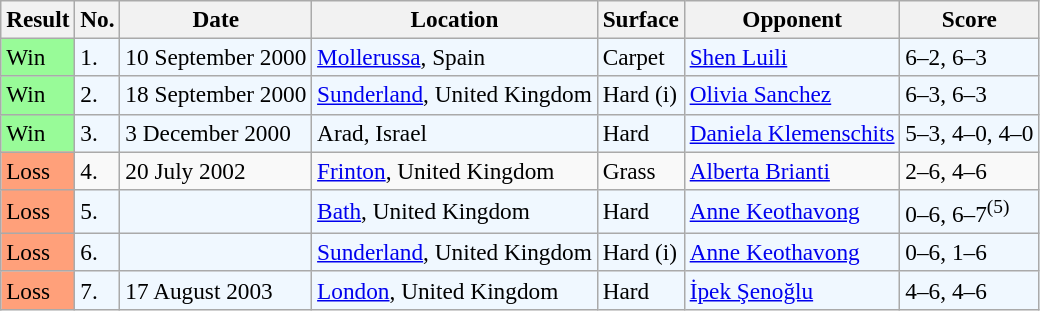<table class="sortable wikitable" style="font-size:97%;">
<tr>
<th>Result</th>
<th>No.</th>
<th>Date</th>
<th>Location</th>
<th>Surface</th>
<th>Opponent</th>
<th class="unsortable">Score</th>
</tr>
<tr style="background:#f0f8ff;">
<td style="background:#98fb98;">Win</td>
<td>1.</td>
<td>10 September 2000</td>
<td><a href='#'>Mollerussa</a>, Spain</td>
<td>Carpet</td>
<td> <a href='#'>Shen Luili</a></td>
<td>6–2, 6–3</td>
</tr>
<tr bgcolor=f0f8ff>
<td style="background:#98fb98;">Win</td>
<td>2.</td>
<td>18 September 2000</td>
<td><a href='#'>Sunderland</a>, United Kingdom</td>
<td>Hard (i)</td>
<td> <a href='#'>Olivia Sanchez</a></td>
<td>6–3, 6–3</td>
</tr>
<tr bgcolor=f0f8ff>
<td style="background:#98fb98;">Win</td>
<td>3.</td>
<td>3 December 2000</td>
<td>Arad, Israel</td>
<td>Hard</td>
<td> <a href='#'>Daniela Klemenschits</a></td>
<td>5–3, 4–0, 4–0</td>
</tr>
<tr>
<td style="background:#ffa07a;">Loss</td>
<td>4.</td>
<td>20 July 2002</td>
<td><a href='#'>Frinton</a>, United Kingdom</td>
<td>Grass</td>
<td> <a href='#'>Alberta Brianti</a></td>
<td>2–6, 4–6</td>
</tr>
<tr bgcolor=#f0f8ff>
<td style="background:#ffa07a;">Loss</td>
<td>5.</td>
<td></td>
<td><a href='#'>Bath</a>, United Kingdom</td>
<td>Hard</td>
<td> <a href='#'>Anne Keothavong</a></td>
<td>0–6, 6–7<sup>(5)</sup></td>
</tr>
<tr bgcolor=#f0f8ff>
<td style="background:#ffa07a;">Loss</td>
<td>6.</td>
<td></td>
<td><a href='#'>Sunderland</a>, United Kingdom</td>
<td>Hard (i)</td>
<td> <a href='#'>Anne Keothavong</a></td>
<td>0–6, 1–6</td>
</tr>
<tr style="background:#f0f8ff;">
<td style="background:#ffa07a;">Loss</td>
<td>7.</td>
<td>17 August 2003</td>
<td><a href='#'>London</a>, United Kingdom</td>
<td>Hard</td>
<td> <a href='#'>İpek Şenoğlu</a></td>
<td>4–6, 4–6</td>
</tr>
</table>
